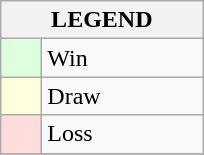<table class="wikitable">
<tr>
<th colspan="2">LEGEND</th>
</tr>
<tr>
<td style="background:#ddffdd;" width=20> </td>
<td width=100>Win</td>
</tr>
<tr>
<td style="background:#ffffdd"  width=20> </td>
<td width=100>Draw</td>
</tr>
<tr>
<td style="background:#ffdddd;" width=20> </td>
<td width=100>Loss</td>
</tr>
<tr>
</tr>
</table>
